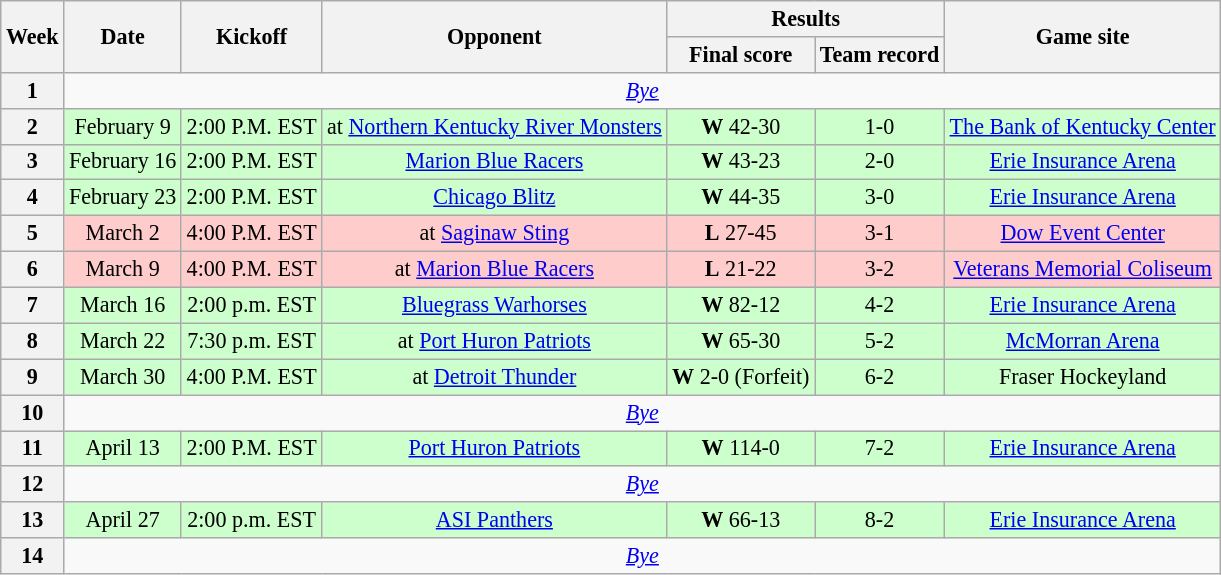<table class="wikitable" style="font-size: 92%;" "align=center">
<tr>
<th rowspan="2">Week</th>
<th rowspan="2">Date</th>
<th rowspan="2">Kickoff</th>
<th rowspan="2">Opponent</th>
<th colspan="2">Results</th>
<th rowspan="2">Game site</th>
</tr>
<tr>
<th>Final score</th>
<th>Team record</th>
</tr>
<tr style=>
<th>1</th>
<td colspan="8" style="text-align:center;"><em><a href='#'>Bye</a></em></td>
</tr>
<tr style="background:#cfc">
<th>2</th>
<td style="text-align:center;">February 9</td>
<td style="text-align:center;">2:00 P.M. EST</td>
<td style="text-align:center;">at <a href='#'>Northern Kentucky River Monsters</a></td>
<td style="text-align:center;"><strong>W</strong> 42-30</td>
<td style="text-align:center;">1-0</td>
<td style="text-align:center;"><a href='#'>The Bank of Kentucky Center</a></td>
</tr>
<tr style="background:#cfc">
<th>3</th>
<td style="text-align:center;">February 16</td>
<td style="text-align:center;">2:00 P.M. EST</td>
<td style="text-align:center;"><a href='#'>Marion Blue Racers</a></td>
<td style="text-align:center;"><strong>W</strong> 43-23</td>
<td style="text-align:center;">2-0</td>
<td style="text-align:center;"><a href='#'>Erie Insurance Arena</a></td>
</tr>
<tr style="background:#cfc">
<th>4</th>
<td style="text-align:center;">February 23</td>
<td style="text-align:center;">2:00 P.M. EST</td>
<td style="text-align:center;"><a href='#'>Chicago Blitz</a></td>
<td style="text-align:center;"><strong>W</strong> 44-35</td>
<td style="text-align:center;">3-0</td>
<td style="text-align:center;"><a href='#'>Erie Insurance Arena</a></td>
</tr>
<tr style="background:#fcc">
<th>5</th>
<td style="text-align:center;">March 2</td>
<td style="text-align:center;">4:00 P.M. EST</td>
<td style="text-align:center;">at <a href='#'>Saginaw Sting</a></td>
<td style="text-align:center;"><strong>L</strong> 27-45</td>
<td style="text-align:center;">3-1</td>
<td style="text-align:center;"><a href='#'>Dow Event Center</a></td>
</tr>
<tr style="background:#fcc">
<th>6</th>
<td style="text-align:center;">March 9</td>
<td style="text-align:center;">4:00 P.M. EST</td>
<td style="text-align:center;">at <a href='#'>Marion Blue Racers</a></td>
<td style="text-align:center;"><strong>L</strong> 21-22</td>
<td style="text-align:center;">3-2</td>
<td style="text-align:center;"><a href='#'>Veterans Memorial Coliseum</a></td>
</tr>
<tr style="background:#cfc">
<th>7</th>
<td style="text-align:center;">March 16</td>
<td style="text-align:center;">2:00 p.m. EST</td>
<td style="text-align:center;"><a href='#'>Bluegrass Warhorses</a></td>
<td style="text-align:center;"><strong>W</strong> 82-12</td>
<td style="text-align:center;">4-2</td>
<td style="text-align:center;"><a href='#'>Erie Insurance Arena</a></td>
</tr>
<tr style="background:#cfc">
<th>8</th>
<td style="text-align:center;">March 22</td>
<td style="text-align:center;">7:30 p.m. EST</td>
<td style="text-align:center;">at <a href='#'>Port Huron Patriots</a></td>
<td style="text-align:center;"><strong>W</strong> 65-30</td>
<td style="text-align:center;">5-2</td>
<td style="text-align:center;"><a href='#'>McMorran Arena</a></td>
</tr>
<tr style="background:#cfc">
<th>9</th>
<td style="text-align:center;">March 30</td>
<td style="text-align:center;">4:00 P.M. EST</td>
<td style="text-align:center;">at <a href='#'>Detroit Thunder</a></td>
<td style="text-align:center;"><strong>W</strong> 2-0 (Forfeit)</td>
<td style="text-align:center;">6-2</td>
<td style="text-align:center;">Fraser Hockeyland</td>
</tr>
<tr style=>
<th>10</th>
<td colspan="8" style="text-align:center;"><em><a href='#'>Bye</a></em></td>
</tr>
<tr style="background:#cfc">
<th>11</th>
<td style="text-align:center;">April 13</td>
<td style="text-align:center;">2:00 P.M. EST</td>
<td style="text-align:center;"><a href='#'>Port Huron Patriots</a></td>
<td style="text-align:center;"><strong>W</strong> 114-0</td>
<td style="text-align:center;">7-2</td>
<td style="text-align:center;"><a href='#'>Erie Insurance Arena</a></td>
</tr>
<tr style=>
<th>12</th>
<td colspan="8" style="text-align:center;"><em><a href='#'>Bye</a></em></td>
</tr>
<tr style="background:#cfc">
<th>13</th>
<td style="text-align:center;">April 27</td>
<td style="text-align:center;">2:00 p.m. EST</td>
<td style="text-align:center;"><a href='#'>ASI Panthers</a></td>
<td style="text-align:center;"><strong>W</strong> 66-13</td>
<td style="text-align:center;">8-2</td>
<td style="text-align:center;"><a href='#'>Erie Insurance Arena</a></td>
</tr>
<tr style=>
<th>14</th>
<td colspan="8" style="text-align:center;"><em><a href='#'>Bye</a></em></td>
</tr>
</table>
